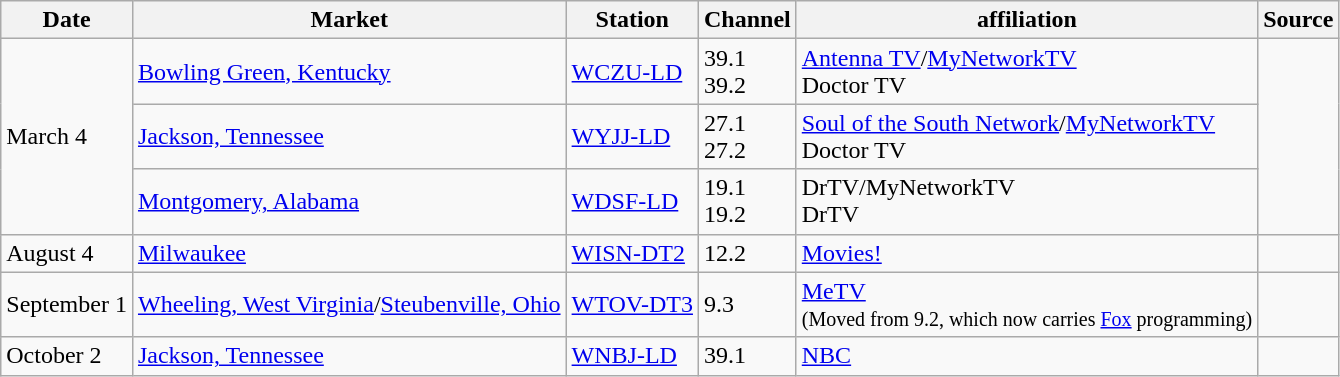<table class="wikitable">
<tr>
<th>Date</th>
<th>Market</th>
<th>Station</th>
<th>Channel</th>
<th>affiliation</th>
<th>Source</th>
</tr>
<tr>
<td rowspan=3>March 4</td>
<td><a href='#'>Bowling Green, Kentucky</a></td>
<td><a href='#'>WCZU-LD</a></td>
<td>39.1<br>39.2</td>
<td><a href='#'>Antenna TV</a>/<a href='#'>MyNetworkTV</a><br>Doctor TV</td>
<td rowspan=3></td>
</tr>
<tr>
<td><a href='#'>Jackson, Tennessee</a></td>
<td><a href='#'>WYJJ-LD</a></td>
<td>27.1 <br> 27.2</td>
<td><a href='#'>Soul of the South Network</a>/<a href='#'>MyNetworkTV</a> <br> Doctor TV</td>
</tr>
<tr>
<td><a href='#'>Montgomery, Alabama</a></td>
<td><a href='#'>WDSF-LD</a></td>
<td>19.1 <br> 19.2</td>
<td>DrTV/MyNetworkTV <br> DrTV</td>
</tr>
<tr>
<td>August 4</td>
<td><a href='#'>Milwaukee</a></td>
<td><a href='#'>WISN-DT2</a></td>
<td>12.2</td>
<td><a href='#'>Movies!</a></td>
<td></td>
</tr>
<tr>
<td>September 1</td>
<td><a href='#'>Wheeling, West Virginia</a>/<a href='#'>Steubenville, Ohio</a></td>
<td><a href='#'>WTOV-DT3</a></td>
<td>9.3</td>
<td><a href='#'>MeTV</a><br><small>(Moved from 9.2, which now carries <a href='#'>Fox</a> programming)</small></td>
<td></td>
</tr>
<tr>
<td>October 2</td>
<td><a href='#'>Jackson, Tennessee</a></td>
<td><a href='#'>WNBJ-LD</a></td>
<td>39.1</td>
<td><a href='#'>NBC</a></td>
<td></td>
</tr>
</table>
